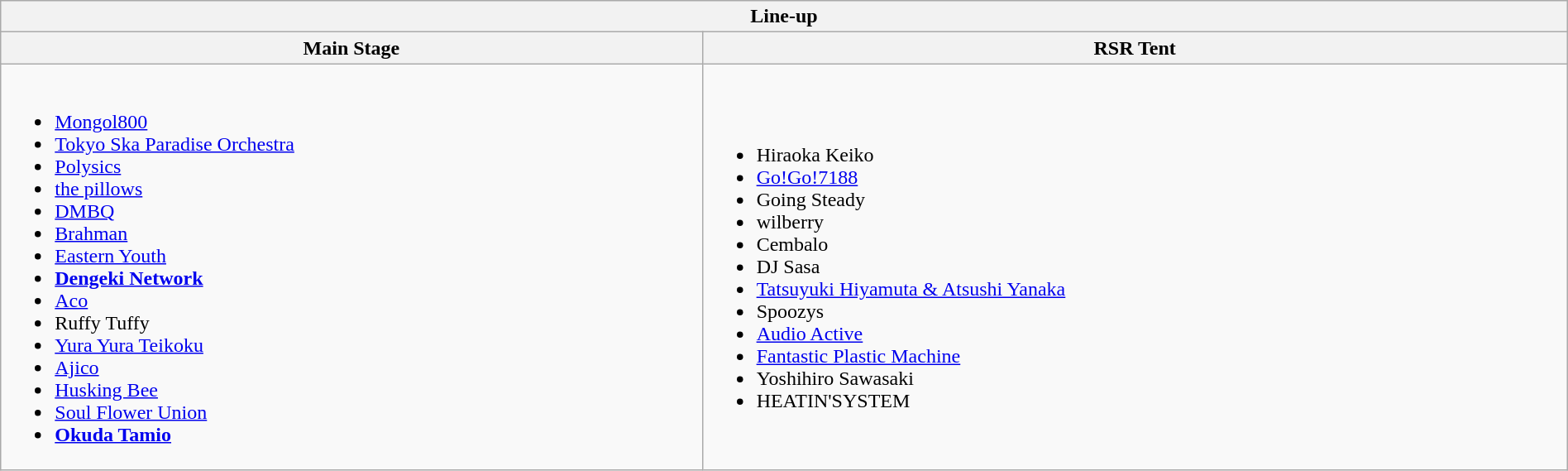<table class="wikitable collapsible collapsed" style="clear:none; margin:0 auto; padding:0 auto;width:100%">
<tr>
<th colspan="2">Line-up</th>
</tr>
<tr>
<th>Main Stage</th>
<th>RSR Tent</th>
</tr>
<tr>
<td><br><ul><li><a href='#'>Mongol800</a></li><li><a href='#'>Tokyo Ska Paradise Orchestra</a></li><li><a href='#'>Polysics</a></li><li><a href='#'>the pillows</a></li><li><a href='#'>DMBQ</a></li><li><a href='#'>Brahman</a></li><li><a href='#'>Eastern Youth</a></li><li><strong><a href='#'>Dengeki Network</a></strong></li><li><a href='#'>Aco</a></li><li>Ruffy Tuffy</li><li><a href='#'>Yura Yura Teikoku</a></li><li><a href='#'>Ajico</a></li><li><a href='#'>Husking Bee</a></li><li><a href='#'>Soul Flower Union</a></li><li><strong><a href='#'>Okuda Tamio</a></strong></li></ul></td>
<td><br><ul><li>Hiraoka Keiko</li><li><a href='#'>Go!Go!7188</a></li><li>Going Steady</li><li>wilberry</li><li>Cembalo</li><li>DJ Sasa</li><li><a href='#'>Tatsuyuki Hiyamuta & Atsushi Yanaka</a></li><li>Spoozys</li><li><a href='#'>Audio Active</a></li><li><a href='#'>Fantastic Plastic Machine</a></li><li>Yoshihiro Sawasaki</li><li>HEATIN'SYSTEM</li></ul></td>
</tr>
</table>
